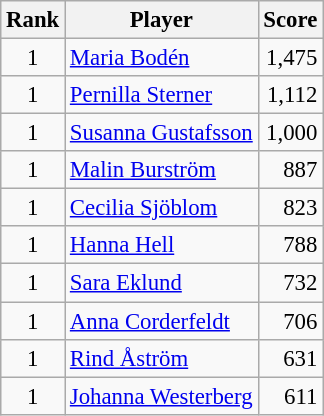<table class="wikitable" style="font-size:95%;">
<tr>
<th>Rank</th>
<th>Player</th>
<th>Score</th>
</tr>
<tr>
<td align=center>1</td>
<td> <a href='#'>Maria Bodén</a></td>
<td align=right>1,475</td>
</tr>
<tr>
<td align=center>1</td>
<td> <a href='#'>Pernilla Sterner</a></td>
<td align=right>1,112</td>
</tr>
<tr>
<td align=center>1</td>
<td> <a href='#'>Susanna Gustafsson</a></td>
<td align=right>1,000</td>
</tr>
<tr>
<td align=center>1</td>
<td> <a href='#'>Malin Burström</a></td>
<td align=right>887</td>
</tr>
<tr>
<td align=center>1</td>
<td> <a href='#'>Cecilia Sjöblom</a></td>
<td align=right>823</td>
</tr>
<tr>
<td align=center>1</td>
<td> <a href='#'>Hanna Hell</a></td>
<td align=right>788</td>
</tr>
<tr>
<td align=center>1</td>
<td> <a href='#'>Sara Eklund</a></td>
<td align=right>732</td>
</tr>
<tr>
<td align=center>1</td>
<td> <a href='#'>Anna Corderfeldt</a></td>
<td align=right>706</td>
</tr>
<tr>
<td align=center>1</td>
<td> <a href='#'>Rind Åström</a></td>
<td align=right>631</td>
</tr>
<tr>
<td align=center>1</td>
<td> <a href='#'>Johanna Westerberg</a></td>
<td align=right>611</td>
</tr>
</table>
